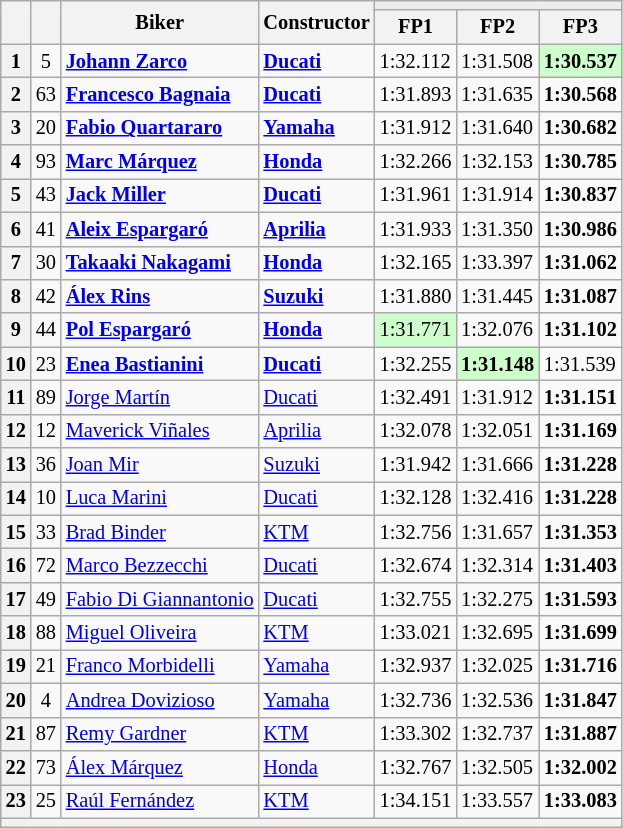<table class="wikitable sortable" style="font-size: 85%;">
<tr>
<th rowspan="2"></th>
<th rowspan="2"></th>
<th rowspan="2">Biker</th>
<th rowspan="2">Constructor</th>
<th colspan="3" style="background:#eaecf0; text-align:center;"></th>
</tr>
<tr>
<th scope="col">FP1</th>
<th scope="col">FP2</th>
<th scope="col">FP3</th>
</tr>
<tr>
<th scope="row">1</th>
<td align="center">5</td>
<td><strong> <a href='#'>Johann Zarco</a></strong></td>
<td><strong><a href='#'>Ducati</a></strong></td>
<td>1:32.112</td>
<td>1:31.508</td>
<td style="background:#ccffcc;"><strong>1:30.537</strong></td>
</tr>
<tr>
<th scope="row">2</th>
<td align="center">63</td>
<td><strong> <a href='#'>Francesco Bagnaia</a></strong></td>
<td><strong><a href='#'>Ducati</a></strong></td>
<td>1:31.893</td>
<td>1:31.635</td>
<td><strong>1:30.568</strong></td>
</tr>
<tr>
<th scope="row">3</th>
<td align="center">20</td>
<td><strong> <a href='#'>Fabio Quartararo</a></strong></td>
<td><strong><a href='#'>Yamaha</a></strong></td>
<td>1:31.912</td>
<td>1:31.640</td>
<td><strong>1:30.682</strong></td>
</tr>
<tr>
<th scope="row">4</th>
<td align="center">93</td>
<td><strong> <a href='#'>Marc Márquez</a></strong></td>
<td><strong><a href='#'>Honda</a></strong></td>
<td>1:32.266</td>
<td>1:32.153</td>
<td><strong>1:30.785</strong></td>
</tr>
<tr>
<th scope="row">5</th>
<td align="center">43</td>
<td><strong> <a href='#'>Jack Miller</a></strong></td>
<td><strong><a href='#'>Ducati</a></strong></td>
<td>1:31.961</td>
<td>1:31.914</td>
<td><strong>1:30.837</strong></td>
</tr>
<tr>
<th scope="row">6</th>
<td align="center">41</td>
<td><strong> <a href='#'>Aleix Espargaró</a></strong></td>
<td><strong><a href='#'>Aprilia</a></strong></td>
<td>1:31.933</td>
<td>1:31.350</td>
<td><strong>1:30.986</strong></td>
</tr>
<tr>
<th scope="row">7</th>
<td align="center">30</td>
<td><strong> <a href='#'>Takaaki Nakagami</a></strong></td>
<td><strong><a href='#'>Honda</a></strong></td>
<td>1:32.165</td>
<td>1:33.397</td>
<td><strong>1:31.062</strong></td>
</tr>
<tr>
<th scope="row">8</th>
<td align="center">42</td>
<td><strong> <a href='#'>Álex Rins</a></strong></td>
<td><strong><a href='#'>Suzuki</a></strong></td>
<td>1:31.880</td>
<td>1:31.445</td>
<td><strong>1:31.087</strong></td>
</tr>
<tr>
<th scope="row">9</th>
<td align="center">44</td>
<td><strong> <a href='#'>Pol Espargaró</a></strong></td>
<td><strong><a href='#'>Honda</a></strong></td>
<td style="background:#ccffcc;">1:31.771</td>
<td>1:32.076</td>
<td><strong>1:31.102</strong></td>
</tr>
<tr>
<th scope="row">10</th>
<td align="center">23</td>
<td><strong> <a href='#'>Enea Bastianini</a></strong></td>
<td><strong><a href='#'>Ducati</a></strong></td>
<td>1:32.255</td>
<td style="background:#ccffcc;"><strong>1:31.148</strong></td>
<td>1:31.539</td>
</tr>
<tr>
<th scope="row">11</th>
<td align="center">89</td>
<td> <a href='#'>Jorge Martín</a></td>
<td><a href='#'>Ducati</a></td>
<td>1:32.491</td>
<td>1:31.912</td>
<td><strong>1:31.151</strong></td>
</tr>
<tr>
<th scope="row">12</th>
<td align="center">12</td>
<td> <a href='#'>Maverick Viñales</a></td>
<td><a href='#'>Aprilia</a></td>
<td>1:32.078</td>
<td>1:32.051</td>
<td><strong>1:31.169</strong></td>
</tr>
<tr>
<th scope="row">13</th>
<td align="center">36</td>
<td> <a href='#'>Joan Mir</a></td>
<td><a href='#'>Suzuki</a></td>
<td>1:31.942</td>
<td>1:31.666</td>
<td><strong>1:31.228</strong></td>
</tr>
<tr>
<th scope="row">14</th>
<td align="center">10</td>
<td> <a href='#'>Luca Marini</a></td>
<td><a href='#'>Ducati</a></td>
<td>1:32.128</td>
<td>1:32.416</td>
<td><strong>1:31.228</strong></td>
</tr>
<tr>
<th scope="row">15</th>
<td align="center">33</td>
<td> <a href='#'>Brad Binder</a></td>
<td><a href='#'>KTM</a></td>
<td>1:32.756</td>
<td>1:31.657</td>
<td><strong>1:31.353</strong></td>
</tr>
<tr>
<th scope="row">16</th>
<td align="center">72</td>
<td> <a href='#'>Marco Bezzecchi</a></td>
<td><a href='#'>Ducati</a></td>
<td>1:32.674</td>
<td>1:32.314</td>
<td><strong>1:31.403</strong></td>
</tr>
<tr>
<th scope="row">17</th>
<td align="center">49</td>
<td> <a href='#'>Fabio Di Giannantonio</a></td>
<td><a href='#'>Ducati</a></td>
<td>1:32.755</td>
<td>1:32.275</td>
<td><strong>1:31.593</strong></td>
</tr>
<tr>
<th scope="row">18</th>
<td align="center">88</td>
<td> <a href='#'>Miguel Oliveira</a></td>
<td><a href='#'>KTM</a></td>
<td>1:33.021</td>
<td>1:32.695</td>
<td><strong>1:31.699</strong></td>
</tr>
<tr>
<th scope="row">19</th>
<td align="center">21</td>
<td> <a href='#'>Franco Morbidelli</a></td>
<td><a href='#'>Yamaha</a></td>
<td>1:32.937</td>
<td>1:32.025</td>
<td><strong>1:31.716</strong></td>
</tr>
<tr>
<th scope="row">20</th>
<td align="center">4</td>
<td> <a href='#'>Andrea Dovizioso</a></td>
<td><a href='#'>Yamaha</a></td>
<td>1:32.736</td>
<td>1:32.536</td>
<td><strong>1:31.847</strong></td>
</tr>
<tr>
<th scope="row">21</th>
<td align="center">87</td>
<td> <a href='#'>Remy Gardner</a></td>
<td><a href='#'>KTM</a></td>
<td>1:33.302</td>
<td>1:32.737</td>
<td><strong>1:31.887</strong></td>
</tr>
<tr>
<th scope="row">22</th>
<td align="center">73</td>
<td> <a href='#'>Álex Márquez</a></td>
<td><a href='#'>Honda</a></td>
<td>1:32.767</td>
<td>1:32.505</td>
<td><strong>1:32.002</strong></td>
</tr>
<tr>
<th scope="row">23</th>
<td align="center">25</td>
<td> <a href='#'>Raúl Fernández</a></td>
<td><a href='#'>KTM</a></td>
<td>1:34.151</td>
<td>1:33.557</td>
<td><strong>1:33.083</strong></td>
</tr>
<tr>
<th colspan="7"></th>
</tr>
</table>
